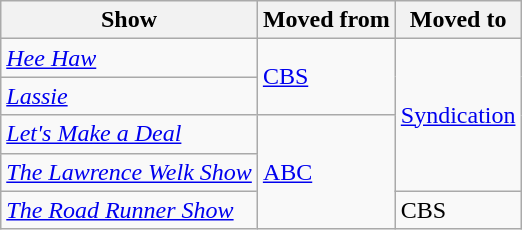<table class="wikitable">
<tr>
<th>Show</th>
<th>Moved from</th>
<th>Moved to</th>
</tr>
<tr>
<td><em><a href='#'>Hee Haw</a></em></td>
<td rowspan="2"><a href='#'>CBS</a></td>
<td rowspan="4"><a href='#'>Syndication</a></td>
</tr>
<tr>
<td><em><a href='#'>Lassie</a></em></td>
</tr>
<tr>
<td><em><a href='#'>Let's Make a Deal</a></em></td>
<td rowspan="3"><a href='#'>ABC</a></td>
</tr>
<tr>
<td><em><a href='#'>The Lawrence Welk Show</a></em></td>
</tr>
<tr>
<td><em><a href='#'>The Road Runner Show</a></em></td>
<td>CBS</td>
</tr>
</table>
